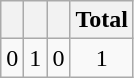<table class="wikitable">
<tr>
<th></th>
<th></th>
<th></th>
<th>Total</th>
</tr>
<tr style="text-align:center;">
<td>0</td>
<td>1</td>
<td>0</td>
<td>1</td>
</tr>
</table>
